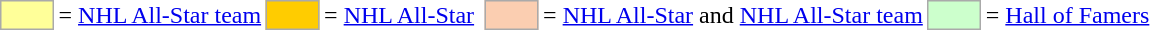<table>
<tr>
<td style="background-color:#FFFF99; border:1px solid #aaaaaa; width:2em;"></td>
<td>= <a href='#'>NHL All-Star team</a></td>
<td style="background-color:#FFCC00; border:1px solid #aaaaaa; width:2em;"></td>
<td>= <a href='#'>NHL All-Star</a></td>
<td></td>
<td style="background-color:#FBCEB1; border:1px solid #aaaaaa; width:2em;"></td>
<td>= <a href='#'>NHL All-Star</a>  and <a href='#'>NHL All-Star team</a></td>
<td style="background-color:#CCFFCC; border:1px solid #aaaaaa; width:2em;"></td>
<td>= <a href='#'>Hall of Famers</a></td>
</tr>
</table>
